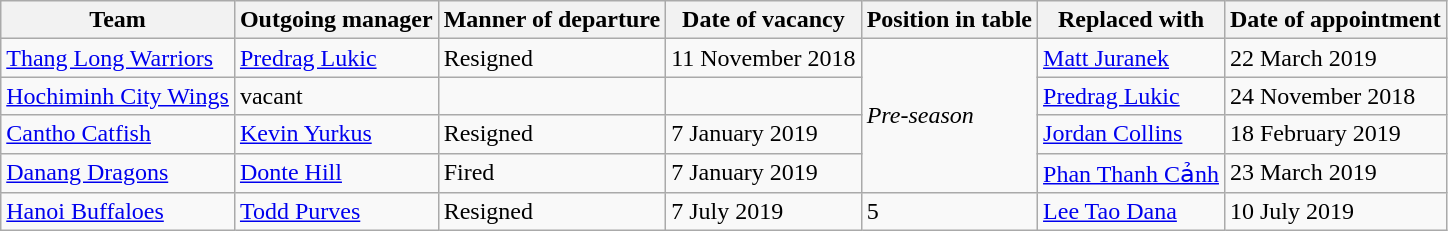<table class="wikitable sortable">
<tr>
<th>Team</th>
<th>Outgoing manager</th>
<th>Manner of departure</th>
<th>Date of vacancy</th>
<th>Position in table</th>
<th>Replaced with</th>
<th>Date of appointment</th>
</tr>
<tr>
<td><a href='#'>Thang Long Warriors</a></td>
<td> <a href='#'>Predrag Lukic</a></td>
<td>Resigned</td>
<td>11 November 2018</td>
<td rowspan=4><em>Pre-season</em></td>
<td> <a href='#'>Matt Juranek</a></td>
<td>22 March 2019</td>
</tr>
<tr>
<td><a href='#'>Hochiminh City Wings</a></td>
<td>vacant</td>
<td></td>
<td></td>
<td> <a href='#'>Predrag Lukic</a></td>
<td>24 November 2018</td>
</tr>
<tr>
<td><a href='#'>Cantho Catfish</a></td>
<td> <a href='#'>Kevin Yurkus</a></td>
<td>Resigned</td>
<td>7 January 2019</td>
<td> <a href='#'>Jordan Collins</a></td>
<td>18 February 2019</td>
</tr>
<tr>
<td><a href='#'>Danang Dragons</a></td>
<td> <a href='#'>Donte Hill</a></td>
<td>Fired</td>
<td>7 January 2019</td>
<td> <a href='#'>Phan Thanh Cảnh</a></td>
<td>23 March 2019</td>
</tr>
<tr>
<td><a href='#'>Hanoi Buffaloes</a></td>
<td> <a href='#'>Todd Purves</a></td>
<td>Resigned</td>
<td>7 July 2019</td>
<td>5</td>
<td> <a href='#'>Lee Tao Dana</a></td>
<td>10 July 2019</td>
</tr>
</table>
